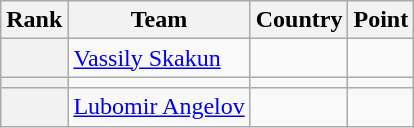<table class="wikitable sortable">
<tr>
<th>Rank</th>
<th>Team</th>
<th>Country</th>
<th>Point</th>
</tr>
<tr>
<th></th>
<td><a href='#'>Vassily Skakun</a></td>
<td></td>
<td></td>
</tr>
<tr>
<th></th>
<td></td>
<td></td>
<td></td>
</tr>
<tr>
<th></th>
<td><a href='#'>Lubomir Angelov</a></td>
<td></td>
<td></td>
</tr>
</table>
